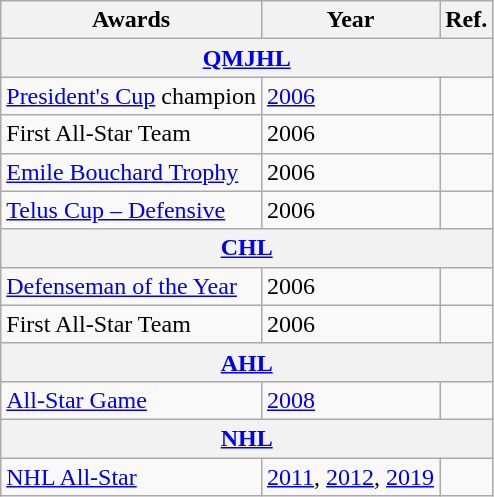<table class="wikitable">
<tr>
<th>Awards</th>
<th>Year</th>
<th>Ref.</th>
</tr>
<tr>
<th colspan="3"><a href='#'>QMJHL</a></th>
</tr>
<tr>
<td><a href='#'>President's Cup</a> champion</td>
<td><a href='#'>2006</a></td>
<td></td>
</tr>
<tr>
<td>First All-Star Team</td>
<td>2006</td>
<td></td>
</tr>
<tr>
<td><a href='#'>Emile Bouchard Trophy</a></td>
<td>2006</td>
<td></td>
</tr>
<tr>
<td><a href='#'>Telus Cup – Defensive</a></td>
<td>2006</td>
<td></td>
</tr>
<tr>
<th colspan="3"><a href='#'>CHL</a></th>
</tr>
<tr>
<td><a href='#'>Defenseman of the Year</a></td>
<td>2006</td>
<td></td>
</tr>
<tr>
<td>First All-Star Team</td>
<td>2006</td>
<td></td>
</tr>
<tr>
<th colspan="3"><a href='#'>AHL</a></th>
</tr>
<tr>
<td><a href='#'>All-Star Game</a></td>
<td><a href='#'>2008</a></td>
<td></td>
</tr>
<tr>
<th colspan="3"><a href='#'>NHL</a></th>
</tr>
<tr>
<td><a href='#'>NHL All-Star</a></td>
<td><a href='#'>2011</a>, <a href='#'>2012</a>, <a href='#'>2019</a></td>
<td></td>
</tr>
</table>
